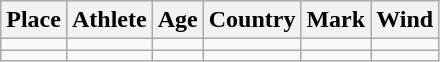<table class="wikitable mw-datatable sortable">
<tr>
<th>Place</th>
<th>Athlete</th>
<th>Age</th>
<th>Country</th>
<th>Mark</th>
<th>Wind</th>
</tr>
<tr>
<td align=center></td>
<td></td>
<td></td>
<td></td>
<td></td>
<td align=right></td>
</tr>
<tr>
<td align=center></td>
<td></td>
<td></td>
<td></td>
<td></td>
<td align=right></td>
</tr>
</table>
